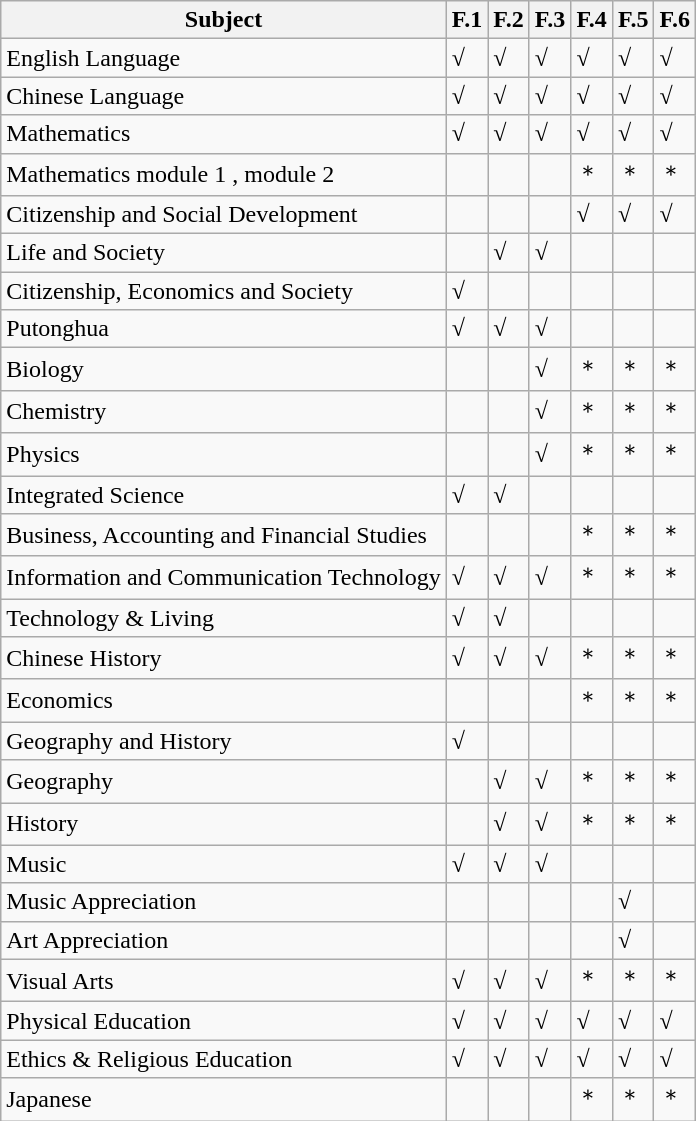<table class="wikitable">
<tr>
<th>Subject</th>
<th>F.1</th>
<th>F.2</th>
<th>F.3</th>
<th>F.4</th>
<th>F.5</th>
<th>F.6</th>
</tr>
<tr>
<td>English Language</td>
<td>√</td>
<td>√</td>
<td>√</td>
<td>√</td>
<td>√</td>
<td>√</td>
</tr>
<tr>
<td>Chinese Language</td>
<td>√</td>
<td>√</td>
<td>√</td>
<td>√</td>
<td>√</td>
<td>√</td>
</tr>
<tr>
<td>Mathematics</td>
<td>√</td>
<td>√</td>
<td>√</td>
<td>√</td>
<td>√</td>
<td>√</td>
</tr>
<tr>
<td>Mathematics module 1 , module 2</td>
<td></td>
<td></td>
<td></td>
<td>＊</td>
<td>＊</td>
<td>＊</td>
</tr>
<tr>
<td>Citizenship and Social Development</td>
<td></td>
<td></td>
<td></td>
<td>√</td>
<td>√</td>
<td>√</td>
</tr>
<tr>
<td>Life and Society</td>
<td></td>
<td>√</td>
<td>√</td>
<td></td>
<td></td>
<td></td>
</tr>
<tr>
<td>Citizenship, Economics and Society</td>
<td>√</td>
<td></td>
<td></td>
<td></td>
<td></td>
<td></td>
</tr>
<tr>
<td>Putonghua</td>
<td>√</td>
<td>√</td>
<td>√</td>
<td></td>
<td></td>
<td></td>
</tr>
<tr>
<td>Biology</td>
<td></td>
<td></td>
<td>√</td>
<td>＊</td>
<td>＊</td>
<td>＊</td>
</tr>
<tr>
<td>Chemistry</td>
<td></td>
<td></td>
<td>√</td>
<td>＊</td>
<td>＊</td>
<td>＊</td>
</tr>
<tr>
<td>Physics</td>
<td></td>
<td></td>
<td>√</td>
<td>＊</td>
<td>＊</td>
<td>＊</td>
</tr>
<tr>
<td>Integrated Science</td>
<td>√</td>
<td>√</td>
<td></td>
<td></td>
<td></td>
<td></td>
</tr>
<tr>
<td>Business, Accounting and Financial Studies</td>
<td></td>
<td></td>
<td></td>
<td>＊</td>
<td>＊</td>
<td>＊</td>
</tr>
<tr>
<td>Information and Communication Technology</td>
<td>√</td>
<td>√</td>
<td>√</td>
<td>＊</td>
<td>＊</td>
<td>＊</td>
</tr>
<tr>
<td>Technology & Living</td>
<td>√</td>
<td>√</td>
<td></td>
<td></td>
<td></td>
<td></td>
</tr>
<tr>
<td>Chinese History</td>
<td>√</td>
<td>√</td>
<td>√</td>
<td>＊</td>
<td>＊</td>
<td>＊</td>
</tr>
<tr>
<td>Economics</td>
<td></td>
<td></td>
<td></td>
<td>＊</td>
<td>＊</td>
<td>＊</td>
</tr>
<tr>
<td>Geography and History</td>
<td>√</td>
<td></td>
<td></td>
<td></td>
<td></td>
<td></td>
</tr>
<tr>
<td>Geography</td>
<td></td>
<td>√</td>
<td>√</td>
<td>＊</td>
<td>＊</td>
<td>＊</td>
</tr>
<tr>
<td>History</td>
<td></td>
<td>√</td>
<td>√</td>
<td>＊</td>
<td>＊</td>
<td>＊</td>
</tr>
<tr>
<td>Music</td>
<td>√</td>
<td>√</td>
<td>√</td>
<td></td>
<td></td>
<td></td>
</tr>
<tr>
<td>Music Appreciation</td>
<td></td>
<td></td>
<td></td>
<td></td>
<td>√</td>
<td></td>
</tr>
<tr>
<td>Art Appreciation</td>
<td></td>
<td></td>
<td></td>
<td></td>
<td>√</td>
<td></td>
</tr>
<tr>
<td>Visual Arts</td>
<td>√</td>
<td>√</td>
<td>√</td>
<td>＊</td>
<td>＊</td>
<td>＊</td>
</tr>
<tr>
<td>Physical Education</td>
<td>√</td>
<td>√</td>
<td>√</td>
<td>√</td>
<td>√</td>
<td>√</td>
</tr>
<tr>
<td>Ethics & Religious Education</td>
<td>√</td>
<td>√</td>
<td>√</td>
<td>√</td>
<td>√</td>
<td>√</td>
</tr>
<tr>
<td>Japanese</td>
<td></td>
<td></td>
<td></td>
<td>＊</td>
<td>＊</td>
<td>＊</td>
</tr>
</table>
